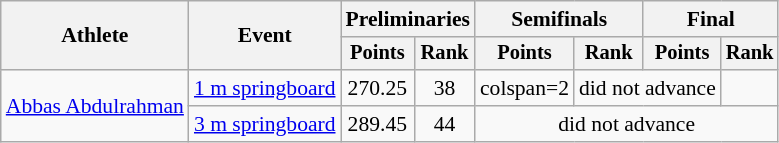<table class=wikitable style="font-size:90%">
<tr>
<th rowspan="2">Athlete</th>
<th rowspan="2">Event</th>
<th colspan="2">Preliminaries</th>
<th colspan="2">Semifinals</th>
<th colspan="2">Final</th>
</tr>
<tr style="font-size:95%">
<th>Points</th>
<th>Rank</th>
<th>Points</th>
<th>Rank</th>
<th>Points</th>
<th>Rank</th>
</tr>
<tr align=center>
<td align=left rowspan=2><a href='#'>Abbas Abdulrahman</a></td>
<td align=left><a href='#'>1 m springboard</a></td>
<td>270.25</td>
<td>38</td>
<td>colspan=2 </td>
<td colspan=2>did not advance</td>
</tr>
<tr align=center>
<td align=left><a href='#'>3 m springboard</a></td>
<td>289.45</td>
<td>44</td>
<td colspan=4>did not advance</td>
</tr>
</table>
